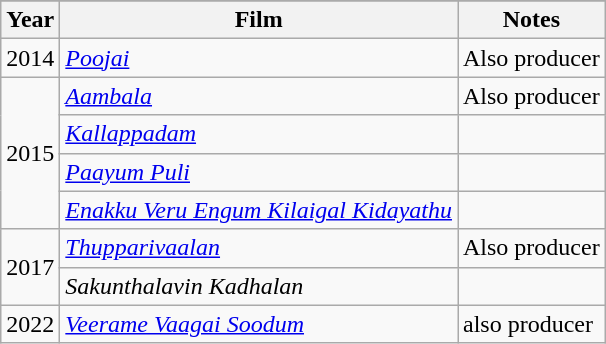<table class="wikitable sortable">
<tr style="background:#ccc; text-align:center;">
</tr>
<tr>
<th>Year</th>
<th>Film</th>
<th>Notes</th>
</tr>
<tr>
<td>2014</td>
<td><em><a href='#'>Poojai</a></em></td>
<td>Also producer</td>
</tr>
<tr>
<td rowspan="4">2015</td>
<td><em><a href='#'>Aambala</a></em></td>
<td>Also producer</td>
</tr>
<tr>
<td><em><a href='#'>Kallappadam</a></em></td>
<td></td>
</tr>
<tr>
<td><em><a href='#'>Paayum Puli</a></em></td>
<td></td>
</tr>
<tr>
<td><em><a href='#'>Enakku Veru Engum Kilaigal Kidayathu</a></em></td>
<td></td>
</tr>
<tr>
<td rowspan=2>2017</td>
<td><em><a href='#'>Thupparivaalan</a></em></td>
<td>Also producer</td>
</tr>
<tr>
<td><em>Sakunthalavin Kadhalan</em></td>
<td></td>
</tr>
<tr>
<td>2022</td>
<td><em><a href='#'>Veerame Vaagai Soodum</a></em></td>
<td>also producer</td>
</tr>
</table>
